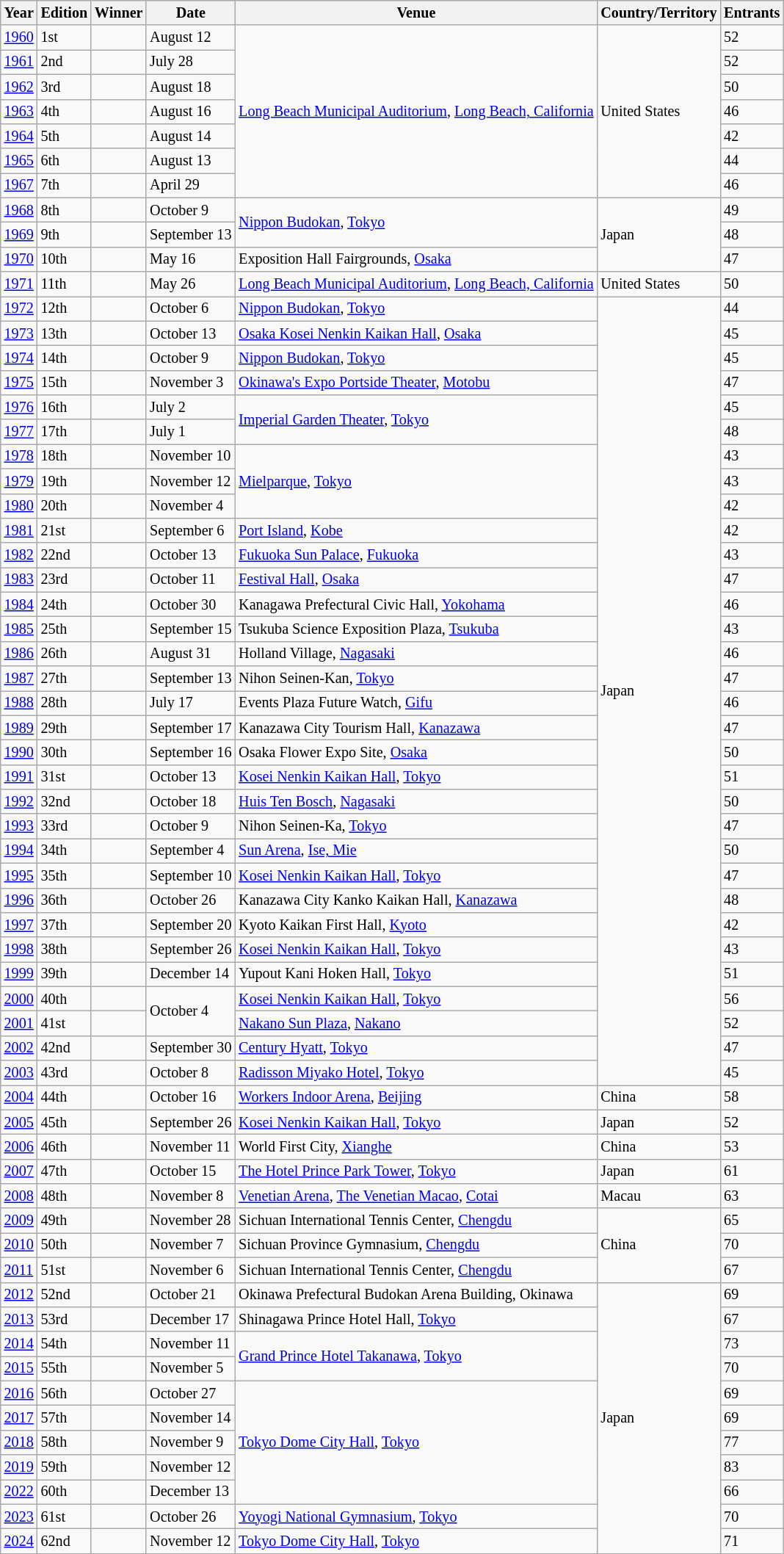<table class="wikitable sortable" style="font-size: 84%;">
<tr>
<th>Year</th>
<th>Edition</th>
<th>Winner</th>
<th>Date</th>
<th>Venue</th>
<th>Country/Territory</th>
<th>Entrants</th>
</tr>
<tr>
<td><a href='#'>1960</a></td>
<td>1st</td>
<td></td>
<td>August 12</td>
<td rowspan="7"><a href='#'>Long Beach Municipal Auditorium</a>, <a href='#'>Long Beach, California</a></td>
<td rowspan="7">United States</td>
<td>52</td>
</tr>
<tr>
<td><a href='#'>1961</a></td>
<td>2nd</td>
<td></td>
<td>July 28</td>
<td>52</td>
</tr>
<tr>
<td><a href='#'>1962</a></td>
<td>3rd</td>
<td></td>
<td>August 18</td>
<td>50</td>
</tr>
<tr>
<td><a href='#'>1963</a></td>
<td>4th</td>
<td></td>
<td>August 16</td>
<td>46</td>
</tr>
<tr>
<td><a href='#'>1964</a></td>
<td>5th</td>
<td></td>
<td>August 14</td>
<td>42</td>
</tr>
<tr>
<td><a href='#'>1965</a></td>
<td>6th</td>
<td></td>
<td>August 13</td>
<td>44</td>
</tr>
<tr>
<td><a href='#'>1967</a></td>
<td>7th</td>
<td></td>
<td>April 29</td>
<td>46</td>
</tr>
<tr>
<td><a href='#'>1968</a></td>
<td>8th</td>
<td></td>
<td>October 9</td>
<td rowspan="2"><a href='#'>Nippon Budokan</a>, <a href='#'>Tokyo</a></td>
<td rowspan="3">Japan</td>
<td>49</td>
</tr>
<tr>
<td><a href='#'>1969</a></td>
<td>9th</td>
<td></td>
<td>September 13</td>
<td>48</td>
</tr>
<tr>
<td><a href='#'>1970</a></td>
<td>10th</td>
<td></td>
<td>May 16</td>
<td>Exposition Hall Fairgrounds, <a href='#'>Osaka</a></td>
<td>47</td>
</tr>
<tr>
<td><a href='#'>1971</a></td>
<td>11th</td>
<td></td>
<td>May 26</td>
<td><a href='#'>Long Beach Municipal Auditorium</a>, <a href='#'>Long Beach, California</a></td>
<td>United States</td>
<td>50</td>
</tr>
<tr>
<td><a href='#'>1972</a></td>
<td>12th</td>
<td></td>
<td>October 6</td>
<td><a href='#'>Nippon Budokan</a>, <a href='#'>Tokyo</a></td>
<td rowspan="32">Japan</td>
<td>44</td>
</tr>
<tr>
<td><a href='#'>1973</a></td>
<td>13th</td>
<td></td>
<td>October 13</td>
<td><a href='#'>Osaka Kosei Nenkin Kaikan Hall</a>, <a href='#'>Osaka</a></td>
<td>45</td>
</tr>
<tr>
<td><a href='#'>1974</a></td>
<td>14th</td>
<td></td>
<td>October 9</td>
<td><a href='#'>Nippon Budokan</a>, <a href='#'>Tokyo</a></td>
<td>45</td>
</tr>
<tr>
<td><a href='#'>1975</a></td>
<td>15th</td>
<td></td>
<td>November 3</td>
<td><a href='#'>Okinawa's Expo Portside Theater</a>, <a href='#'>Motobu</a></td>
<td>47</td>
</tr>
<tr>
<td><a href='#'>1976</a></td>
<td>16th</td>
<td></td>
<td>July 2</td>
<td rowspan="2"><a href='#'>Imperial Garden Theater</a>, <a href='#'>Tokyo</a></td>
<td>45</td>
</tr>
<tr>
<td><a href='#'>1977</a></td>
<td>17th</td>
<td></td>
<td>July 1</td>
<td>48</td>
</tr>
<tr>
<td><a href='#'>1978</a></td>
<td>18th</td>
<td></td>
<td>November 10</td>
<td rowspan="3"><a href='#'>Mielparque</a>, <a href='#'>Tokyo</a></td>
<td>43</td>
</tr>
<tr>
<td><a href='#'>1979</a></td>
<td>19th</td>
<td></td>
<td>November 12</td>
<td>43</td>
</tr>
<tr>
<td><a href='#'>1980</a></td>
<td>20th</td>
<td></td>
<td>November 4</td>
<td>42</td>
</tr>
<tr>
<td><a href='#'>1981</a></td>
<td>21st</td>
<td></td>
<td>September 6</td>
<td><a href='#'>Port Island</a>, <a href='#'>Kobe</a></td>
<td>42</td>
</tr>
<tr>
<td><a href='#'>1982</a></td>
<td>22nd</td>
<td></td>
<td>October 13</td>
<td><a href='#'>Fukuoka Sun Palace</a>, <a href='#'>Fukuoka</a></td>
<td>43</td>
</tr>
<tr>
<td><a href='#'>1983</a></td>
<td>23rd</td>
<td></td>
<td>October 11</td>
<td><a href='#'>Festival Hall</a>, <a href='#'>Osaka</a></td>
<td>47</td>
</tr>
<tr>
<td><a href='#'>1984</a></td>
<td>24th</td>
<td></td>
<td>October 30</td>
<td>Kanagawa Prefectural Civic Hall, <a href='#'>Yokohama</a></td>
<td>46</td>
</tr>
<tr>
<td><a href='#'>1985</a></td>
<td>25th</td>
<td></td>
<td>September 15</td>
<td>Tsukuba Science Exposition Plaza, <a href='#'>Tsukuba</a></td>
<td>43</td>
</tr>
<tr>
<td><a href='#'>1986</a></td>
<td>26th</td>
<td></td>
<td>August 31</td>
<td>Holland Village, <a href='#'>Nagasaki</a></td>
<td>46</td>
</tr>
<tr>
<td><a href='#'>1987</a></td>
<td>27th</td>
<td></td>
<td>September 13</td>
<td>Nihon Seinen-Kan, <a href='#'>Tokyo</a></td>
<td>47</td>
</tr>
<tr>
<td><a href='#'>1988</a></td>
<td>28th</td>
<td></td>
<td>July 17</td>
<td>Events Plaza Future Watch, <a href='#'>Gifu</a></td>
<td>46</td>
</tr>
<tr>
<td><a href='#'>1989</a></td>
<td>29th</td>
<td></td>
<td>September 17</td>
<td>Kanazawa City Tourism Hall, <a href='#'>Kanazawa</a></td>
<td>47</td>
</tr>
<tr>
<td><a href='#'>1990</a></td>
<td>30th</td>
<td></td>
<td>September 16</td>
<td>Osaka Flower Expo Site, <a href='#'>Osaka</a></td>
<td>50</td>
</tr>
<tr>
<td><a href='#'>1991</a></td>
<td>31st</td>
<td></td>
<td>October 13</td>
<td><a href='#'>Kosei Nenkin Kaikan Hall</a>, <a href='#'>Tokyo</a></td>
<td>51</td>
</tr>
<tr>
<td><a href='#'>1992</a></td>
<td>32nd</td>
<td></td>
<td>October 18</td>
<td><a href='#'>Huis Ten Bosch</a>, <a href='#'>Nagasaki</a></td>
<td>50</td>
</tr>
<tr>
<td><a href='#'>1993</a></td>
<td>33rd</td>
<td></td>
<td>October 9</td>
<td>Nihon Seinen-Ka, <a href='#'>Tokyo</a></td>
<td>47</td>
</tr>
<tr>
<td><a href='#'>1994</a></td>
<td>34th</td>
<td></td>
<td>September 4</td>
<td><a href='#'>Sun Arena</a>, <a href='#'>Ise, Mie</a></td>
<td>50</td>
</tr>
<tr>
<td><a href='#'>1995</a></td>
<td>35th</td>
<td></td>
<td>September 10</td>
<td><a href='#'>Kosei Nenkin Kaikan Hall</a>, <a href='#'>Tokyo</a></td>
<td>47</td>
</tr>
<tr>
<td><a href='#'>1996</a></td>
<td>36th</td>
<td></td>
<td>October 26</td>
<td>Kanazawa City Kanko Kaikan Hall, <a href='#'>Kanazawa</a></td>
<td>48</td>
</tr>
<tr>
<td><a href='#'>1997</a></td>
<td>37th</td>
<td></td>
<td>September 20</td>
<td>Kyoto Kaikan First Hall, <a href='#'>Kyoto</a></td>
<td>42</td>
</tr>
<tr>
<td><a href='#'>1998</a></td>
<td>38th</td>
<td></td>
<td>September 26</td>
<td><a href='#'>Kosei Nenkin Kaikan Hall</a>, <a href='#'>Tokyo</a></td>
<td>43</td>
</tr>
<tr>
<td><a href='#'>1999</a></td>
<td>39th</td>
<td></td>
<td>December 14</td>
<td>Yupout Kani Hoken Hall, <a href='#'>Tokyo</a></td>
<td>51</td>
</tr>
<tr>
<td><a href='#'>2000</a></td>
<td>40th</td>
<td></td>
<td rowspan="2">October 4</td>
<td><a href='#'>Kosei Nenkin Kaikan Hall</a>, <a href='#'>Tokyo</a></td>
<td>56</td>
</tr>
<tr>
<td><a href='#'>2001</a></td>
<td>41st</td>
<td></td>
<td><a href='#'>Nakano Sun Plaza</a>, <a href='#'>Nakano</a></td>
<td>52</td>
</tr>
<tr>
<td><a href='#'>2002</a></td>
<td>42nd</td>
<td></td>
<td>September 30</td>
<td><a href='#'>Century Hyatt</a>, <a href='#'>Tokyo</a></td>
<td>47</td>
</tr>
<tr>
<td><a href='#'>2003</a></td>
<td>43rd</td>
<td></td>
<td>October 8</td>
<td><a href='#'>Radisson Miyako Hotel</a>, <a href='#'>Tokyo</a></td>
<td>45</td>
</tr>
<tr>
<td><a href='#'>2004</a></td>
<td>44th</td>
<td></td>
<td>October 16</td>
<td><a href='#'>Workers Indoor Arena</a>, <a href='#'>Beijing</a></td>
<td>China</td>
<td>58</td>
</tr>
<tr>
<td><a href='#'>2005</a></td>
<td>45th</td>
<td></td>
<td>September 26</td>
<td><a href='#'>Kosei Nenkin Kaikan Hall</a>, <a href='#'>Tokyo</a></td>
<td>Japan</td>
<td>52</td>
</tr>
<tr>
<td><a href='#'>2006</a></td>
<td>46th</td>
<td></td>
<td>November 11</td>
<td>World First City, <a href='#'>Xianghe</a></td>
<td>China</td>
<td>53</td>
</tr>
<tr>
<td><a href='#'>2007</a></td>
<td>47th</td>
<td></td>
<td>October 15</td>
<td><a href='#'>The Hotel Prince Park Tower</a>, <a href='#'>Tokyo</a></td>
<td>Japan</td>
<td>61</td>
</tr>
<tr>
<td><a href='#'>2008</a></td>
<td>48th</td>
<td></td>
<td>November 8</td>
<td><a href='#'>Venetian Arena</a>, <a href='#'>The Venetian Macao</a>, <a href='#'>Cotai</a></td>
<td>Macau</td>
<td>63</td>
</tr>
<tr>
<td><a href='#'>2009</a></td>
<td>49th</td>
<td></td>
<td>November 28</td>
<td>Sichuan International Tennis Center, <a href='#'>Chengdu</a></td>
<td rowspan="3">China</td>
<td>65</td>
</tr>
<tr>
<td><a href='#'>2010</a></td>
<td>50th</td>
<td></td>
<td>November 7</td>
<td>Sichuan Province Gymnasium, <a href='#'>Chengdu</a></td>
<td>70</td>
</tr>
<tr>
<td><a href='#'>2011</a></td>
<td>51st</td>
<td></td>
<td>November 6</td>
<td>Sichuan International Tennis Center, <a href='#'>Chengdu</a></td>
<td>67</td>
</tr>
<tr>
<td><a href='#'>2012</a></td>
<td>52nd</td>
<td></td>
<td>October 21</td>
<td>Okinawa Prefectural Budokan Arena Building, Okinawa</td>
<td rowspan="11">Japan</td>
<td>69</td>
</tr>
<tr>
<td><a href='#'>2013</a></td>
<td>53rd</td>
<td></td>
<td>December 17</td>
<td>Shinagawa Prince Hotel Hall, <a href='#'>Tokyo</a></td>
<td>67</td>
</tr>
<tr>
<td><a href='#'>2014</a></td>
<td>54th</td>
<td></td>
<td>November 11</td>
<td rowspan="2"><a href='#'>Grand Prince Hotel Takanawa</a>, <a href='#'>Tokyo</a></td>
<td>73</td>
</tr>
<tr>
<td><a href='#'>2015</a></td>
<td>55th</td>
<td></td>
<td>November 5</td>
<td>70</td>
</tr>
<tr>
<td><a href='#'>2016</a></td>
<td>56th</td>
<td></td>
<td>October 27</td>
<td rowspan="5"><a href='#'>Tokyo Dome City Hall</a>, <a href='#'>Tokyo</a></td>
<td>69</td>
</tr>
<tr>
<td><a href='#'>2017</a></td>
<td>57th</td>
<td></td>
<td>November 14</td>
<td>69</td>
</tr>
<tr>
<td><a href='#'>2018</a></td>
<td>58th</td>
<td></td>
<td>November 9</td>
<td>77</td>
</tr>
<tr>
<td><a href='#'>2019</a></td>
<td>59th</td>
<td></td>
<td>November 12</td>
<td>83</td>
</tr>
<tr>
<td><a href='#'>2022</a></td>
<td>60th</td>
<td></td>
<td>December 13</td>
<td>66</td>
</tr>
<tr>
<td><a href='#'>2023</a></td>
<td>61st</td>
<td></td>
<td>October 26</td>
<td><a href='#'>Yoyogi National Gymnasium</a>, <a href='#'>Tokyo</a></td>
<td>70</td>
</tr>
<tr>
<td><a href='#'>2024</a></td>
<td>62nd</td>
<td></td>
<td>November 12</td>
<td><a href='#'>Tokyo Dome City Hall</a>, <a href='#'>Tokyo</a></td>
<td>71</td>
</tr>
<tr>
</tr>
</table>
